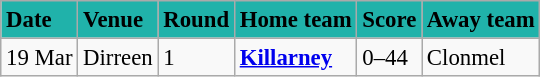<table class="wikitable" style=" float:left; margin:0.5em auto; font-size:95%">
<tr bgcolor="#20B2AA">
<td><strong>Date</strong></td>
<td><strong>Venue</strong></td>
<td><strong>Round</strong></td>
<td><strong>Home team</strong></td>
<td><strong>Score</strong></td>
<td><strong>Away team</strong></td>
</tr>
<tr>
<td>19 Mar</td>
<td>Dirreen</td>
<td>1</td>
<td><strong><a href='#'>Killarney</a></strong></td>
<td>0–44</td>
<td>Clonmel</td>
</tr>
</table>
